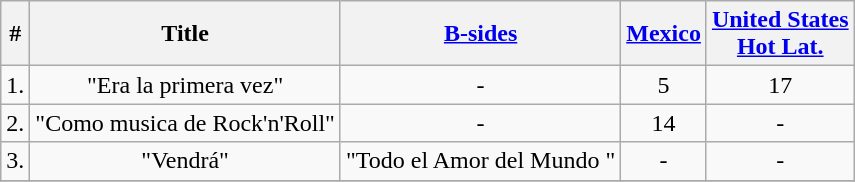<table class="wikitable">
<tr>
<th>#</th>
<th>Title</th>
<th><a href='#'>B-sides</a></th>
<th><a href='#'>Mexico</a></th>
<th><a href='#'>United States</a><br><a href='#'>Hot Lat.</a></th>
</tr>
<tr>
<td>1.</td>
<td align="center">"Era la primera vez"</td>
<td align="center">-</td>
<td align="center">5</td>
<td align="center">17 </td>
</tr>
<tr>
<td>2.</td>
<td align="center">"Como musica de Rock'n'Roll"</td>
<td align="center">-</td>
<td align="center">14</td>
<td align="center">-</td>
</tr>
<tr>
<td>3.</td>
<td align="center">"Vendrá"</td>
<td align="center">"Todo el Amor del Mundo "</td>
<td align="center">-</td>
<td align="center">-</td>
</tr>
<tr>
</tr>
</table>
